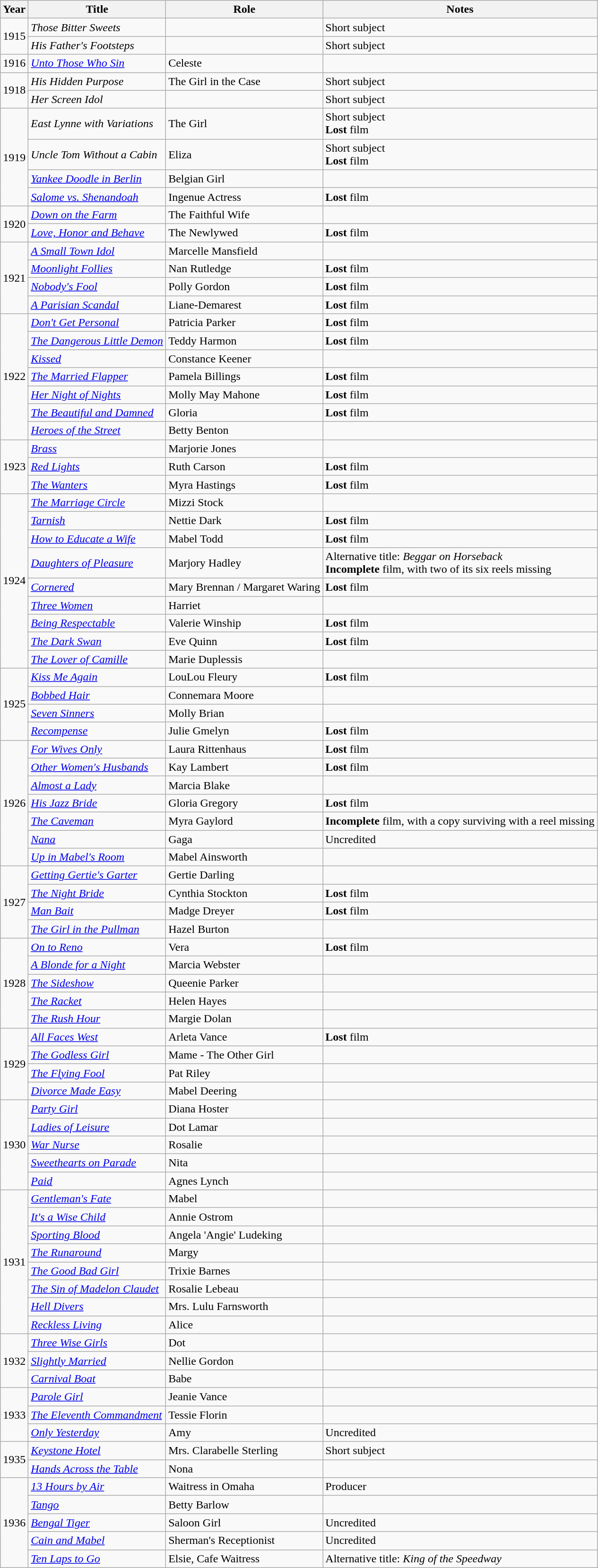<table class="wikitable sortable">
<tr>
<th class="unsortable">Year</th>
<th>Title</th>
<th>Role</th>
<th class="unsortable">Notes</th>
</tr>
<tr>
<td rowspan=2>1915</td>
<td><em>Those Bitter Sweets</em></td>
<td></td>
<td>Short subject</td>
</tr>
<tr>
<td><em>His Father's Footsteps</em></td>
<td></td>
<td>Short subject</td>
</tr>
<tr>
<td>1916</td>
<td><em><a href='#'>Unto Those Who Sin</a></em></td>
<td>Celeste</td>
<td></td>
</tr>
<tr>
<td rowspan=2>1918</td>
<td><em>His Hidden Purpose</em></td>
<td>The Girl in the Case</td>
<td>Short subject</td>
</tr>
<tr>
<td><em>Her Screen Idol</em></td>
<td></td>
<td>Short subject</td>
</tr>
<tr>
<td rowspan=4>1919</td>
<td><em>East Lynne with Variations</em></td>
<td>The Girl</td>
<td>Short subject <br> <strong>Lost</strong> film</td>
</tr>
<tr>
<td><em>Uncle Tom Without a Cabin</em></td>
<td>Eliza</td>
<td>Short subject <br> <strong>Lost</strong> film</td>
</tr>
<tr>
<td><em><a href='#'>Yankee Doodle in Berlin</a></em></td>
<td>Belgian Girl</td>
<td></td>
</tr>
<tr>
<td><em><a href='#'>Salome vs. Shenandoah</a></em></td>
<td>Ingenue Actress</td>
<td><strong>Lost</strong> film</td>
</tr>
<tr>
<td rowspan=2>1920</td>
<td><em><a href='#'>Down on the Farm</a></em></td>
<td>The Faithful Wife</td>
<td></td>
</tr>
<tr>
<td><em><a href='#'>Love, Honor and Behave</a></em></td>
<td>The Newlywed</td>
<td><strong>Lost</strong> film</td>
</tr>
<tr>
<td rowspan=4>1921</td>
<td data-sort-value="Small Town Idol, A"><em><a href='#'>A Small Town Idol</a></em></td>
<td>Marcelle Mansfield</td>
<td></td>
</tr>
<tr>
<td><em><a href='#'>Moonlight Follies</a></em></td>
<td>Nan Rutledge</td>
<td><strong>Lost</strong> film</td>
</tr>
<tr>
<td><em><a href='#'>Nobody's Fool</a></em></td>
<td>Polly Gordon</td>
<td><strong>Lost</strong> film</td>
</tr>
<tr>
<td data-sort-value="Parisian Scandal, A"><em><a href='#'>A Parisian Scandal</a></em></td>
<td>Liane-Demarest</td>
<td><strong>Lost</strong> film</td>
</tr>
<tr>
<td rowspan=7>1922</td>
<td><em><a href='#'>Don't Get Personal</a></em></td>
<td>Patricia Parker</td>
<td><strong>Lost</strong> film</td>
</tr>
<tr>
<td data-sort-value="Dangerous Little Demon, The"><em><a href='#'>The Dangerous Little Demon</a></em></td>
<td>Teddy Harmon</td>
<td><strong>Lost</strong> film</td>
</tr>
<tr>
<td><em><a href='#'>Kissed</a></em></td>
<td>Constance Keener</td>
<td></td>
</tr>
<tr>
<td data-sort-value="Married Flapper, The"><em><a href='#'>The Married Flapper</a></em></td>
<td>Pamela Billings</td>
<td><strong>Lost</strong> film</td>
</tr>
<tr>
<td><em><a href='#'>Her Night of Nights</a></em></td>
<td>Molly May Mahone</td>
<td><strong>Lost</strong> film</td>
</tr>
<tr>
<td data-sort-value="Beautiful and Damned, The"><em><a href='#'>The Beautiful and Damned</a></em></td>
<td>Gloria</td>
<td><strong>Lost</strong> film</td>
</tr>
<tr>
<td><em><a href='#'>Heroes of the Street</a></em></td>
<td>Betty Benton</td>
<td></td>
</tr>
<tr>
<td rowspan=3>1923</td>
<td><em><a href='#'>Brass</a></em></td>
<td>Marjorie Jones</td>
<td></td>
</tr>
<tr>
<td><em><a href='#'>Red Lights</a></em></td>
<td>Ruth Carson</td>
<td><strong>Lost</strong> film</td>
</tr>
<tr>
<td data-sort-value="Wanters, The"><em><a href='#'>The Wanters</a></em></td>
<td>Myra Hastings</td>
<td><strong>Lost</strong> film</td>
</tr>
<tr>
<td rowspan=9>1924</td>
<td data-sort-value="Marriage Circle, The"><em><a href='#'>The Marriage Circle</a></em></td>
<td>Mizzi Stock</td>
<td></td>
</tr>
<tr>
<td><em><a href='#'>Tarnish</a></em></td>
<td>Nettie Dark</td>
<td><strong>Lost</strong> film</td>
</tr>
<tr>
<td><em><a href='#'>How to Educate a Wife</a></em></td>
<td>Mabel Todd</td>
<td><strong>Lost</strong> film</td>
</tr>
<tr>
<td><em><a href='#'>Daughters of Pleasure</a></em></td>
<td>Marjory Hadley</td>
<td>Alternative title: <em>Beggar on Horseback</em><br><strong>Incomplete</strong> film, with two of its six reels missing</td>
</tr>
<tr>
<td><em><a href='#'>Cornered</a></em></td>
<td>Mary Brennan / Margaret Waring</td>
<td><strong>Lost</strong> film</td>
</tr>
<tr>
<td><em><a href='#'>Three Women</a></em></td>
<td>Harriet</td>
<td></td>
</tr>
<tr>
<td><em><a href='#'>Being Respectable</a></em></td>
<td>Valerie Winship</td>
<td><strong>Lost</strong> film</td>
</tr>
<tr>
<td data-sort-value="Dark Swan, The"><em><a href='#'>The Dark Swan</a></em></td>
<td>Eve Quinn</td>
<td><strong>Lost</strong> film</td>
</tr>
<tr>
<td data-sort-value="Lover of Camille, The"><em><a href='#'>The Lover of Camille</a></em></td>
<td>Marie Duplessis</td>
<td></td>
</tr>
<tr>
<td rowspan=4>1925</td>
<td><em><a href='#'>Kiss Me Again</a></em></td>
<td>LouLou Fleury</td>
<td><strong>Lost</strong> film</td>
</tr>
<tr>
<td><em><a href='#'>Bobbed Hair</a></em></td>
<td>Connemara Moore</td>
<td></td>
</tr>
<tr>
<td><em><a href='#'>Seven Sinners</a></em></td>
<td>Molly Brian</td>
<td></td>
</tr>
<tr>
<td><em><a href='#'>Recompense</a></em></td>
<td>Julie Gmelyn</td>
<td><strong>Lost</strong> film</td>
</tr>
<tr>
<td rowspan=7>1926</td>
<td><em><a href='#'>For Wives Only</a></em></td>
<td>Laura Rittenhaus</td>
<td><strong>Lost</strong> film</td>
</tr>
<tr>
<td><em><a href='#'>Other Women's Husbands</a></em></td>
<td>Kay Lambert</td>
<td><strong>Lost</strong> film</td>
</tr>
<tr>
<td><em><a href='#'>Almost a Lady </a></em></td>
<td>Marcia Blake</td>
<td></td>
</tr>
<tr>
<td><em><a href='#'>His Jazz Bride</a></em></td>
<td>Gloria Gregory</td>
<td><strong>Lost</strong> film</td>
</tr>
<tr>
<td data-sort-value="Caveman, The"><em><a href='#'>The Caveman</a></em></td>
<td>Myra Gaylord</td>
<td><strong>Incomplete</strong> film, with a copy surviving with a reel missing</td>
</tr>
<tr>
<td><em><a href='#'>Nana</a></em></td>
<td>Gaga</td>
<td>Uncredited</td>
</tr>
<tr>
<td><em><a href='#'>Up in Mabel's Room</a></em></td>
<td>Mabel Ainsworth</td>
<td></td>
</tr>
<tr>
<td rowspan=4>1927</td>
<td><em><a href='#'>Getting Gertie's Garter</a></em></td>
<td>Gertie Darling</td>
<td></td>
</tr>
<tr>
<td data-sort-value="Night Bride, The"><em><a href='#'>The Night Bride</a></em></td>
<td>Cynthia Stockton</td>
<td><strong>Lost</strong> film</td>
</tr>
<tr>
<td><em><a href='#'>Man Bait</a></em></td>
<td>Madge Dreyer</td>
<td><strong>Lost</strong> film</td>
</tr>
<tr>
<td data-sort-value="Girl in the Pullman, The"><em><a href='#'>The Girl in the Pullman</a></em></td>
<td>Hazel Burton</td>
<td></td>
</tr>
<tr>
<td rowspan=5>1928</td>
<td><em><a href='#'>On to Reno</a></em></td>
<td>Vera</td>
<td><strong>Lost</strong> film</td>
</tr>
<tr>
<td data-sort-value="Blonde for a Night, A"><em><a href='#'>A Blonde for a Night</a></em></td>
<td>Marcia Webster</td>
<td></td>
</tr>
<tr>
<td data-sort-value="Sideshow, The"><em><a href='#'>The Sideshow</a></em></td>
<td>Queenie Parker</td>
<td></td>
</tr>
<tr>
<td data-sort-value="Racket, The"><em><a href='#'>The Racket</a></em></td>
<td>Helen Hayes</td>
<td></td>
</tr>
<tr>
<td data-sort-value="Rush Hour, The"><em><a href='#'>The Rush Hour</a></em></td>
<td>Margie Dolan</td>
<td></td>
</tr>
<tr>
<td rowspan=4>1929</td>
<td><em><a href='#'>All Faces West</a></em></td>
<td>Arleta Vance</td>
<td><strong>Lost</strong> film</td>
</tr>
<tr>
<td data-sort-value="Godless Girl, The"><em><a href='#'>The Godless Girl</a></em></td>
<td>Mame - The Other Girl</td>
<td></td>
</tr>
<tr>
<td data-sort-value="Flying Fool, The"><em><a href='#'>The Flying Fool</a></em></td>
<td>Pat Riley</td>
<td></td>
</tr>
<tr>
<td><em><a href='#'>Divorce Made Easy</a></em></td>
<td>Mabel Deering</td>
<td></td>
</tr>
<tr>
<td rowspan=5>1930</td>
<td><em><a href='#'>Party Girl</a></em></td>
<td>Diana Hoster</td>
<td></td>
</tr>
<tr>
<td><em><a href='#'>Ladies of Leisure</a></em></td>
<td>Dot Lamar</td>
<td></td>
</tr>
<tr>
<td><em><a href='#'>War Nurse</a></em></td>
<td>Rosalie</td>
<td></td>
</tr>
<tr>
<td><em><a href='#'>Sweethearts on Parade</a></em></td>
<td>Nita</td>
<td></td>
</tr>
<tr>
<td><em><a href='#'>Paid</a></em></td>
<td>Agnes Lynch</td>
<td></td>
</tr>
<tr>
<td rowspan=8>1931</td>
<td><em><a href='#'>Gentleman's Fate</a></em></td>
<td>Mabel</td>
<td></td>
</tr>
<tr>
<td><em><a href='#'>It's a Wise Child</a></em></td>
<td>Annie Ostrom</td>
<td></td>
</tr>
<tr>
<td><em><a href='#'>Sporting Blood</a></em></td>
<td>Angela 'Angie' Ludeking</td>
<td></td>
</tr>
<tr>
<td data-sort-value="Runaround, The"><em><a href='#'>The Runaround</a></em></td>
<td>Margy</td>
<td></td>
</tr>
<tr>
<td data-sort-value="Good Bad Girl, The"><em><a href='#'>The Good Bad Girl</a></em></td>
<td>Trixie Barnes</td>
<td></td>
</tr>
<tr>
<td data-sort-value="Sin of Madelon Claudet, The"><em><a href='#'>The Sin of Madelon Claudet</a></em></td>
<td>Rosalie Lebeau</td>
<td></td>
</tr>
<tr>
<td><em><a href='#'>Hell Divers</a></em></td>
<td>Mrs. Lulu Farnsworth</td>
<td></td>
</tr>
<tr>
<td><em><a href='#'>Reckless Living</a></em></td>
<td>Alice</td>
<td></td>
</tr>
<tr>
<td rowspan=3>1932</td>
<td><em><a href='#'>Three Wise Girls</a></em></td>
<td>Dot</td>
<td></td>
</tr>
<tr>
<td><em><a href='#'>Slightly Married</a></em></td>
<td>Nellie Gordon</td>
<td></td>
</tr>
<tr>
<td><em><a href='#'>Carnival Boat</a></em></td>
<td>Babe</td>
<td></td>
</tr>
<tr>
<td rowspan=3>1933</td>
<td><em><a href='#'>Parole Girl</a></em></td>
<td>Jeanie Vance</td>
<td></td>
</tr>
<tr>
<td data-sort-value="Eleventh Commandmen, The"><em><a href='#'>The Eleventh Commandment</a></em></td>
<td>Tessie Florin</td>
<td></td>
</tr>
<tr>
<td><em><a href='#'>Only Yesterday</a></em></td>
<td>Amy</td>
<td>Uncredited</td>
</tr>
<tr>
<td rowspan=2>1935</td>
<td><em><a href='#'>Keystone Hotel</a></em></td>
<td>Mrs. Clarabelle Sterling</td>
<td>Short subject</td>
</tr>
<tr>
<td><em><a href='#'>Hands Across the Table</a></em></td>
<td>Nona</td>
<td></td>
</tr>
<tr>
<td rowspan=5>1936</td>
<td><em><a href='#'>13 Hours by Air</a></em></td>
<td>Waitress in Omaha</td>
<td>Producer</td>
</tr>
<tr>
<td><em><a href='#'>Tango</a></em></td>
<td>Betty Barlow</td>
<td></td>
</tr>
<tr>
<td><em><a href='#'>Bengal Tiger</a></em></td>
<td>Saloon Girl</td>
<td>Uncredited</td>
</tr>
<tr>
<td><em><a href='#'>Cain and Mabel</a></em></td>
<td>Sherman's Receptionist</td>
<td>Uncredited</td>
</tr>
<tr>
<td><em><a href='#'>Ten Laps to Go</a></em></td>
<td>Elsie, Cafe Waitress</td>
<td>Alternative title: <em>King of the Speedway</em></td>
</tr>
</table>
